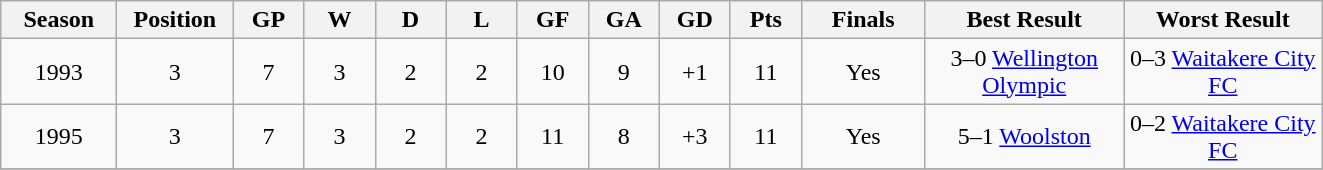<table class="wikitable sortable">
<tr>
<th width=70>Season</th>
<th width=70>Position</th>
<th width=40>GP</th>
<th width=40>W</th>
<th width=40>D</th>
<th width=40>L</th>
<th width=40>GF</th>
<th width=40>GA</th>
<th width=40>GD</th>
<th width=40>Pts</th>
<th width=75 class="unsortable">Finals</th>
<th width=125 class="unsortable">Best Result</th>
<th width=125 class="unsortable">Worst Result</th>
</tr>
<tr>
<td align=center>1993</td>
<td align=center>3</td>
<td align=center>7</td>
<td align=center>3</td>
<td align=center>2</td>
<td align=center>2</td>
<td align=center>10</td>
<td align=center>9</td>
<td align=center>+1</td>
<td align=center>11</td>
<td align=center>Yes</td>
<td align=center>3–0 <a href='#'>Wellington Olympic</a></td>
<td align=center>0–3 <a href='#'>Waitakere City FC</a></td>
</tr>
<tr>
<td align=center>1995</td>
<td align=center>3</td>
<td align=center>7</td>
<td align=center>3</td>
<td align=center>2</td>
<td align=center>2</td>
<td align=center>11</td>
<td align=center>8</td>
<td align=center>+3</td>
<td align=center>11</td>
<td align=center>Yes</td>
<td align=center>5–1 <a href='#'>Woolston</a></td>
<td align=center>0–2 <a href='#'>Waitakere City FC</a></td>
</tr>
<tr>
</tr>
</table>
